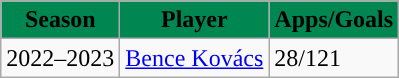<table class="wikitable">
<tr>
<th style="color:black; background:#008751">Season</th>
<th style="color:black; background:#008751">Player</th>
<th style="color:black; background:#008751">Apps/Goals</th>
</tr>
<tr>
<td>2022–2023</td>
<td> <a href='#'>Bence Kovács</a></td>
<td>28/121</td>
</tr>
</table>
